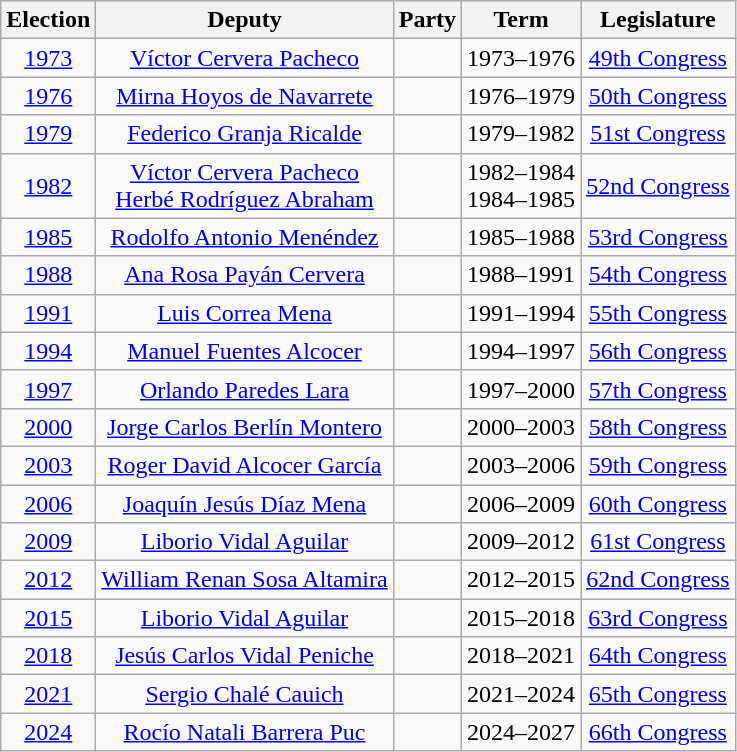<table class="wikitable" style="text-align: center">
<tr>
<th>Election</th>
<th>Deputy</th>
<th>Party</th>
<th>Term</th>
<th>Legislature</th>
</tr>
<tr>
<td><a href='#'>1973</a></td>
<td><a href='#'>Víctor Cervera Pacheco</a></td>
<td></td>
<td>1973–1976</td>
<td><a href='#'>49th Congress</a></td>
</tr>
<tr>
<td><a href='#'>1976</a></td>
<td><a href='#'>Mirna Hoyos de Navarrete</a></td>
<td></td>
<td>1976–1979</td>
<td><a href='#'>50th Congress</a></td>
</tr>
<tr>
<td><a href='#'>1979</a></td>
<td><a href='#'>Federico Granja Ricalde</a></td>
<td></td>
<td>1979–1982</td>
<td><a href='#'>51st Congress</a></td>
</tr>
<tr>
<td><a href='#'>1982</a></td>
<td><a href='#'>Víctor Cervera Pacheco</a><br><a href='#'>Herbé Rodríguez Abraham</a></td>
<td></td>
<td>1982–1984<br>1984–1985</td>
<td><a href='#'>52nd Congress</a></td>
</tr>
<tr>
<td><a href='#'>1985</a></td>
<td><a href='#'>Rodolfo Antonio Menéndez</a></td>
<td></td>
<td>1985–1988</td>
<td><a href='#'>53rd Congress</a></td>
</tr>
<tr>
<td><a href='#'>1988</a></td>
<td><a href='#'>Ana Rosa Payán Cervera</a></td>
<td></td>
<td>1988–1991</td>
<td><a href='#'>54th Congress</a></td>
</tr>
<tr>
<td><a href='#'>1991</a></td>
<td><a href='#'>Luis Correa Mena</a></td>
<td></td>
<td>1991–1994</td>
<td><a href='#'>55th Congress</a></td>
</tr>
<tr>
<td><a href='#'>1994</a></td>
<td><a href='#'>Manuel Fuentes Alcocer</a></td>
<td></td>
<td>1994–1997</td>
<td><a href='#'>56th Congress</a></td>
</tr>
<tr>
<td><a href='#'>1997</a></td>
<td><a href='#'>Orlando Paredes Lara</a></td>
<td></td>
<td>1997–2000</td>
<td><a href='#'>57th Congress</a></td>
</tr>
<tr>
<td><a href='#'>2000</a></td>
<td><a href='#'>Jorge Carlos Berlín Montero</a></td>
<td></td>
<td>2000–2003</td>
<td><a href='#'>58th Congress</a></td>
</tr>
<tr>
<td><a href='#'>2003</a></td>
<td><a href='#'>Roger David Alcocer García</a></td>
<td></td>
<td>2003–2006</td>
<td><a href='#'>59th Congress</a></td>
</tr>
<tr>
<td><a href='#'>2006</a></td>
<td><a href='#'>Joaquín Jesús Díaz Mena</a></td>
<td></td>
<td>2006–2009</td>
<td><a href='#'>60th Congress</a></td>
</tr>
<tr>
<td><a href='#'>2009</a></td>
<td><a href='#'>Liborio Vidal Aguilar</a></td>
<td></td>
<td>2009–2012</td>
<td><a href='#'>61st Congress</a></td>
</tr>
<tr>
<td><a href='#'>2012</a></td>
<td><a href='#'>William Renan Sosa Altamira</a></td>
<td></td>
<td>2012–2015</td>
<td><a href='#'>62nd Congress</a></td>
</tr>
<tr>
<td><a href='#'>2015</a></td>
<td><a href='#'>Liborio Vidal Aguilar</a></td>
<td></td>
<td>2015–2018</td>
<td><a href='#'>63rd Congress</a></td>
</tr>
<tr>
<td><a href='#'>2018</a></td>
<td><a href='#'>Jesús Carlos Vidal Peniche</a></td>
<td></td>
<td>2018–2021</td>
<td><a href='#'>64th Congress</a></td>
</tr>
<tr>
<td><a href='#'>2021</a></td>
<td><a href='#'>Sergio Chalé Cauich</a></td>
<td></td>
<td>2021–2024</td>
<td><a href='#'>65th Congress</a></td>
</tr>
<tr>
<td><a href='#'>2024</a></td>
<td><a href='#'>Rocío Natali Barrera Puc</a></td>
<td></td>
<td>2024–2027</td>
<td><a href='#'>66th Congress</a></td>
</tr>
</table>
